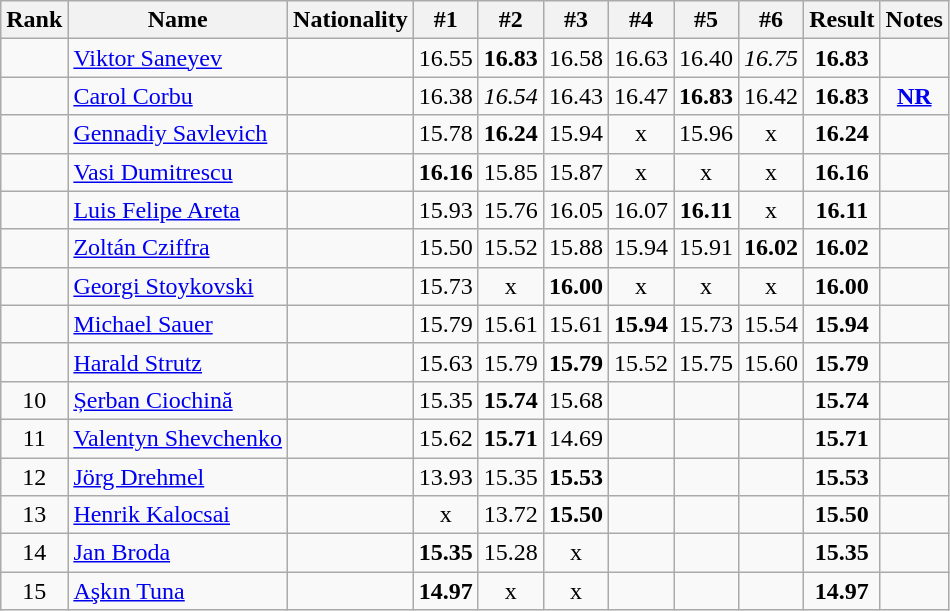<table class="wikitable sortable" style="text-align:center">
<tr>
<th>Rank</th>
<th>Name</th>
<th>Nationality</th>
<th>#1</th>
<th>#2</th>
<th>#3</th>
<th>#4</th>
<th>#5</th>
<th>#6</th>
<th>Result</th>
<th>Notes</th>
</tr>
<tr>
<td></td>
<td align="left"><a href='#'>Viktor Saneyev</a></td>
<td align=left></td>
<td>16.55</td>
<td><strong>16.83</strong></td>
<td>16.58</td>
<td>16.63</td>
<td>16.40</td>
<td><em>16.75</em></td>
<td><strong>16.83</strong></td>
<td></td>
</tr>
<tr>
<td></td>
<td align="left"><a href='#'>Carol Corbu</a></td>
<td align=left></td>
<td>16.38</td>
<td><em>16.54</em></td>
<td>16.43</td>
<td>16.47</td>
<td><strong>16.83</strong></td>
<td>16.42</td>
<td><strong>16.83</strong></td>
<td><strong><a href='#'>NR</a></strong></td>
</tr>
<tr>
<td></td>
<td align="left"><a href='#'>Gennadiy Savlevich</a></td>
<td align=left></td>
<td>15.78</td>
<td><strong>16.24</strong></td>
<td>15.94</td>
<td>x</td>
<td>15.96</td>
<td>x</td>
<td><strong>16.24</strong></td>
<td></td>
</tr>
<tr>
<td></td>
<td align="left"><a href='#'>Vasi Dumitrescu</a></td>
<td align=left></td>
<td><strong>16.16</strong></td>
<td>15.85</td>
<td>15.87</td>
<td>x</td>
<td>x</td>
<td>x</td>
<td><strong>16.16</strong></td>
<td></td>
</tr>
<tr>
<td></td>
<td align="left"><a href='#'>Luis Felipe Areta</a></td>
<td align=left></td>
<td>15.93</td>
<td>15.76</td>
<td>16.05</td>
<td>16.07</td>
<td><strong>16.11</strong></td>
<td>x</td>
<td><strong>16.11</strong></td>
<td></td>
</tr>
<tr>
<td></td>
<td align="left"><a href='#'>Zoltán Cziffra</a></td>
<td align=left></td>
<td>15.50</td>
<td>15.52</td>
<td>15.88</td>
<td>15.94</td>
<td>15.91</td>
<td><strong>16.02</strong></td>
<td><strong>16.02</strong></td>
<td></td>
</tr>
<tr>
<td></td>
<td align="left"><a href='#'>Georgi Stoykovski</a></td>
<td align=left></td>
<td>15.73</td>
<td>x</td>
<td><strong>16.00</strong></td>
<td>x</td>
<td>x</td>
<td>x</td>
<td><strong>16.00</strong></td>
<td></td>
</tr>
<tr>
<td></td>
<td align="left"><a href='#'>Michael Sauer</a></td>
<td align=left></td>
<td>15.79</td>
<td>15.61</td>
<td>15.61</td>
<td><strong>15.94</strong></td>
<td>15.73</td>
<td>15.54</td>
<td><strong>15.94</strong></td>
<td></td>
</tr>
<tr>
<td></td>
<td align="left"><a href='#'>Harald Strutz</a></td>
<td align=left></td>
<td>15.63</td>
<td>15.79</td>
<td><strong>15.79</strong></td>
<td>15.52</td>
<td>15.75</td>
<td>15.60</td>
<td><strong>15.79</strong></td>
<td></td>
</tr>
<tr>
<td>10</td>
<td align="left"><a href='#'>Șerban Ciochină</a></td>
<td align=left></td>
<td>15.35</td>
<td><strong>15.74</strong></td>
<td>15.68</td>
<td></td>
<td></td>
<td></td>
<td><strong>15.74</strong></td>
<td></td>
</tr>
<tr>
<td>11</td>
<td align="left"><a href='#'>Valentyn Shevchenko</a></td>
<td align=left></td>
<td>15.62</td>
<td><strong>15.71</strong></td>
<td>14.69</td>
<td></td>
<td></td>
<td></td>
<td><strong>15.71</strong></td>
<td></td>
</tr>
<tr>
<td>12</td>
<td align="left"><a href='#'>Jörg Drehmel</a></td>
<td align=left></td>
<td>13.93</td>
<td>15.35</td>
<td><strong>15.53</strong></td>
<td></td>
<td></td>
<td></td>
<td><strong>15.53</strong></td>
<td></td>
</tr>
<tr>
<td>13</td>
<td align="left"><a href='#'>Henrik Kalocsai</a></td>
<td align=left></td>
<td>x</td>
<td>13.72</td>
<td><strong>15.50</strong></td>
<td></td>
<td></td>
<td></td>
<td><strong>15.50</strong></td>
<td></td>
</tr>
<tr>
<td>14</td>
<td align="left"><a href='#'>Jan Broda</a></td>
<td align=left></td>
<td><strong>15.35</strong></td>
<td>15.28</td>
<td>x</td>
<td></td>
<td></td>
<td></td>
<td><strong>15.35</strong></td>
<td></td>
</tr>
<tr>
<td>15</td>
<td align="left"><a href='#'>Aşkın Tuna</a></td>
<td align=left></td>
<td><strong>14.97</strong></td>
<td>x</td>
<td>x</td>
<td></td>
<td></td>
<td></td>
<td><strong>14.97</strong></td>
<td></td>
</tr>
</table>
